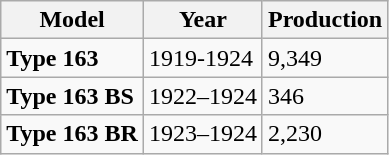<table class=wikitable>
<tr>
<th>Model</th>
<th>Year</th>
<th>Production</th>
</tr>
<tr>
<td rowspan=1><strong>Type 163</strong></td>
<td>1919-1924</td>
<td>9,349</td>
</tr>
<tr>
<td rowspan=1><strong>Type 163 BS</strong></td>
<td>1922–1924</td>
<td>346</td>
</tr>
<tr>
<td rowspan=1><strong>Type 163 BR</strong></td>
<td>1923–1924</td>
<td>2,230</td>
</tr>
</table>
